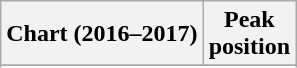<table class="wikitable sortable plainrowheaders" style="text-align:center">
<tr>
<th scope="col">Chart (2016–2017)</th>
<th scope="col">Peak<br>position</th>
</tr>
<tr>
</tr>
<tr>
</tr>
</table>
